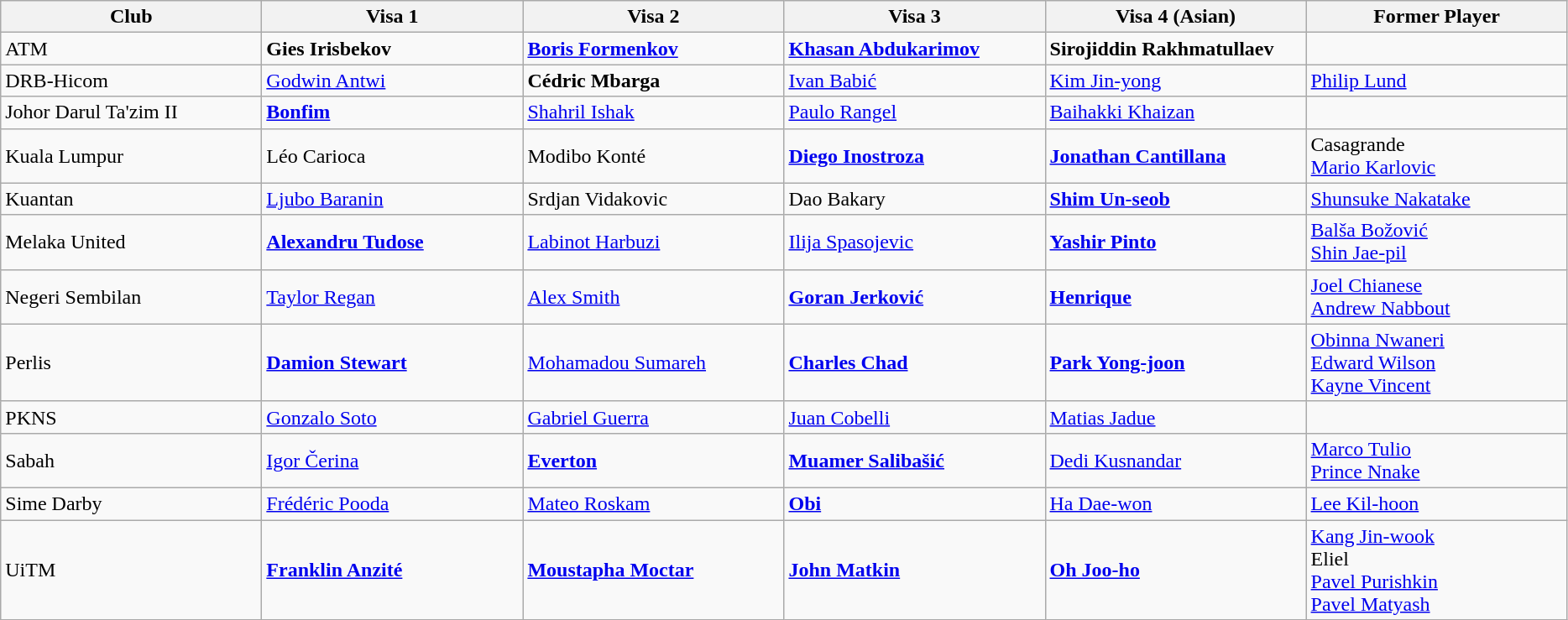<table class="wikitable sortable">
<tr>
<th style="width:200px;">Club</th>
<th style="width: 200px;">Visa 1</th>
<th style="width: 200px;">Visa 2</th>
<th style="width: 200px;">Visa 3</th>
<th style="width: 200px;">Visa 4 (Asian)</th>
<th style="width: 200px;">Former Player</th>
</tr>
<tr>
<td>ATM</td>
<td><strong> Gies Irisbekov</strong></td>
<td><strong> <a href='#'>Boris Formenkov</a></strong></td>
<td><strong> <a href='#'>Khasan Abdukarimov</a></strong></td>
<td><strong> Sirojiddin Rakhmatullaev</strong></td>
<td></td>
</tr>
<tr>
<td>DRB-Hicom</td>
<td> <a href='#'>Godwin Antwi</a></td>
<td><strong> Cédric Mbarga</strong></td>
<td> <a href='#'>Ivan Babić</a></td>
<td> <a href='#'>Kim Jin-yong</a></td>
<td> <a href='#'>Philip Lund</a></td>
</tr>
<tr>
<td>Johor Darul Ta'zim II</td>
<td><strong> <a href='#'>Bonfim</a></strong></td>
<td> <a href='#'>Shahril Ishak</a></td>
<td> <a href='#'>Paulo Rangel</a></td>
<td> <a href='#'>Baihakki Khaizan</a></td>
<td></td>
</tr>
<tr>
<td>Kuala Lumpur</td>
<td> Léo Carioca</td>
<td> Modibo Konté</td>
<td><strong> <a href='#'>Diego Inostroza</a></strong></td>
<td><strong> <a href='#'>Jonathan Cantillana</a></strong></td>
<td> Casagrande <br>  <a href='#'>Mario Karlovic</a></td>
</tr>
<tr>
<td>Kuantan</td>
<td> <a href='#'>Ljubo Baranin</a></td>
<td> Srdjan Vidakovic</td>
<td> Dao Bakary</td>
<td><strong> <a href='#'>Shim Un-seob</a></strong></td>
<td> <a href='#'>Shunsuke Nakatake</a></td>
</tr>
<tr>
<td>Melaka United</td>
<td><strong> <a href='#'>Alexandru Tudose</a></strong></td>
<td> <a href='#'>Labinot Harbuzi</a></td>
<td> <a href='#'>Ilija Spasojevic</a></td>
<td><strong> <a href='#'>Yashir Pinto</a></strong></td>
<td> <a href='#'>Balša Božović</a> <br>  <a href='#'>Shin Jae-pil</a></td>
</tr>
<tr>
<td>Negeri Sembilan</td>
<td> <a href='#'>Taylor Regan</a></td>
<td> <a href='#'>Alex Smith</a></td>
<td><strong> <a href='#'>Goran Jerković</a></strong></td>
<td><strong> <a href='#'>Henrique</a></strong></td>
<td> <a href='#'>Joel Chianese</a> <br>  <a href='#'>Andrew Nabbout</a></td>
</tr>
<tr>
<td>Perlis</td>
<td><strong> <a href='#'>Damion Stewart</a></strong></td>
<td> <a href='#'>Mohamadou Sumareh</a></td>
<td><strong> <a href='#'>Charles Chad</a></strong></td>
<td><strong> <a href='#'>Park Yong-joon</a></strong></td>
<td> <a href='#'>Obinna Nwaneri</a> <br>  <a href='#'>Edward Wilson</a> <br>   <a href='#'>Kayne Vincent</a></td>
</tr>
<tr>
<td>PKNS</td>
<td> <a href='#'>Gonzalo Soto</a></td>
<td> <a href='#'>Gabriel Guerra</a></td>
<td> <a href='#'>Juan Cobelli</a></td>
<td> <a href='#'>Matias Jadue</a></td>
<td></td>
</tr>
<tr>
<td>Sabah</td>
<td> <a href='#'>Igor Čerina</a></td>
<td><strong> <a href='#'>Everton</a></strong></td>
<td><strong> <a href='#'>Muamer Salibašić</a></strong></td>
<td> <a href='#'>Dedi Kusnandar</a></td>
<td> <a href='#'>Marco Tulio</a> <br>  <a href='#'>Prince Nnake</a></td>
</tr>
<tr>
<td>Sime Darby</td>
<td> <a href='#'>Frédéric Pooda</a></td>
<td> <a href='#'>Mateo Roskam</a></td>
<td><strong> <a href='#'>Obi</a></strong></td>
<td> <a href='#'>Ha Dae-won</a></td>
<td> <a href='#'>Lee Kil-hoon</a></td>
</tr>
<tr>
<td>UiTM</td>
<td><strong> <a href='#'>Franklin Anzité</a></strong></td>
<td><strong> <a href='#'>Moustapha Moctar</a></strong></td>
<td><strong> <a href='#'>John Matkin</a></strong></td>
<td><strong> <a href='#'>Oh Joo-ho</a></strong></td>
<td> <a href='#'>Kang Jin-wook</a> <br>  Eliel <br>  <a href='#'>Pavel Purishkin</a> <br>  <a href='#'>Pavel Matyash</a></td>
</tr>
</table>
